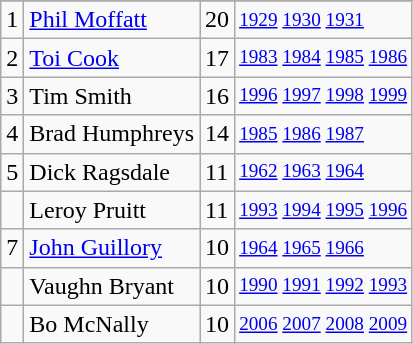<table class="wikitable">
<tr>
</tr>
<tr>
<td>1</td>
<td><a href='#'>Phil Moffatt</a></td>
<td>20</td>
<td style="font-size:80%;"><a href='#'>1929</a> <a href='#'>1930</a> <a href='#'>1931</a></td>
</tr>
<tr>
<td>2</td>
<td><a href='#'>Toi Cook</a></td>
<td>17</td>
<td style="font-size:80%;"><a href='#'>1983</a> <a href='#'>1984</a> <a href='#'>1985</a> <a href='#'>1986</a></td>
</tr>
<tr>
<td>3</td>
<td>Tim Smith</td>
<td>16</td>
<td style="font-size:80%;"><a href='#'>1996</a> <a href='#'>1997</a> <a href='#'>1998</a> <a href='#'>1999</a></td>
</tr>
<tr>
<td>4</td>
<td>Brad Humphreys</td>
<td>14</td>
<td style="font-size:80%;"><a href='#'>1985</a> <a href='#'>1986</a> <a href='#'>1987</a></td>
</tr>
<tr>
<td>5</td>
<td>Dick Ragsdale</td>
<td>11</td>
<td style="font-size:80%;"><a href='#'>1962</a> <a href='#'>1963</a> <a href='#'>1964</a></td>
</tr>
<tr>
<td></td>
<td>Leroy Pruitt</td>
<td>11</td>
<td style="font-size:80%;"><a href='#'>1993</a> <a href='#'>1994</a> <a href='#'>1995</a> <a href='#'>1996</a></td>
</tr>
<tr>
<td>7</td>
<td><a href='#'>John Guillory</a></td>
<td>10</td>
<td style="font-size:80%;"><a href='#'>1964</a> <a href='#'>1965</a> <a href='#'>1966</a></td>
</tr>
<tr>
<td></td>
<td>Vaughn Bryant</td>
<td>10</td>
<td style="font-size:80%;"><a href='#'>1990</a> <a href='#'>1991</a> <a href='#'>1992</a> <a href='#'>1993</a></td>
</tr>
<tr>
<td></td>
<td>Bo McNally</td>
<td>10</td>
<td style="font-size:80%;"><a href='#'>2006</a> <a href='#'>2007</a> <a href='#'>2008</a> <a href='#'>2009</a></td>
</tr>
</table>
